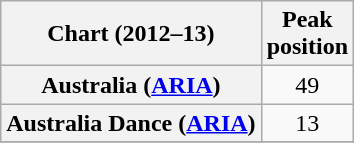<table class="wikitable sortable plainrowheaders" style="text-align:center;">
<tr>
<th scope="col">Chart (2012–13)</th>
<th scope="col">Peak<br>position</th>
</tr>
<tr>
<th scope="row">Australia (<a href='#'>ARIA</a>)</th>
<td>49</td>
</tr>
<tr>
<th scope="row">Australia Dance (<a href='#'>ARIA</a>)</th>
<td>13</td>
</tr>
<tr>
</tr>
</table>
